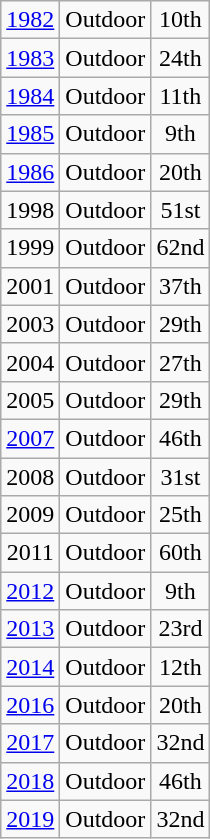<table class="wikitable sortable">
<tr align="center">
<td><a href='#'>1982</a></td>
<td>Outdoor</td>
<td>10th</td>
</tr>
<tr align="center">
<td><a href='#'>1983</a></td>
<td>Outdoor</td>
<td>24th</td>
</tr>
<tr align="center">
<td><a href='#'>1984</a></td>
<td>Outdoor</td>
<td>11th</td>
</tr>
<tr align="center">
<td><a href='#'>1985</a></td>
<td>Outdoor</td>
<td>9th</td>
</tr>
<tr align="center">
<td><a href='#'>1986</a></td>
<td>Outdoor</td>
<td>20th</td>
</tr>
<tr align="center">
<td>1998</td>
<td>Outdoor</td>
<td>51st</td>
</tr>
<tr align="center">
<td>1999</td>
<td>Outdoor</td>
<td>62nd</td>
</tr>
<tr align="center">
<td>2001</td>
<td>Outdoor</td>
<td>37th</td>
</tr>
<tr align="center">
<td>2003</td>
<td>Outdoor</td>
<td>29th</td>
</tr>
<tr align="center">
<td>2004</td>
<td>Outdoor</td>
<td>27th</td>
</tr>
<tr align="center">
<td>2005</td>
<td>Outdoor</td>
<td>29th</td>
</tr>
<tr align="center">
<td><a href='#'>2007</a></td>
<td>Outdoor</td>
<td>46th</td>
</tr>
<tr align="center">
<td>2008</td>
<td>Outdoor</td>
<td>31st</td>
</tr>
<tr align="center">
<td>2009</td>
<td>Outdoor</td>
<td>25th</td>
</tr>
<tr align="center">
<td>2011</td>
<td>Outdoor</td>
<td>60th</td>
</tr>
<tr align="center">
<td><a href='#'>2012</a></td>
<td>Outdoor</td>
<td>9th</td>
</tr>
<tr align="center">
<td><a href='#'>2013</a></td>
<td>Outdoor</td>
<td>23rd</td>
</tr>
<tr align="center">
<td><a href='#'>2014</a></td>
<td>Outdoor</td>
<td>12th</td>
</tr>
<tr align="center">
<td><a href='#'>2016</a></td>
<td>Outdoor</td>
<td>20th</td>
</tr>
<tr align="center">
<td><a href='#'>2017</a></td>
<td>Outdoor</td>
<td>32nd</td>
</tr>
<tr align="center">
<td><a href='#'>2018</a></td>
<td>Outdoor</td>
<td>46th</td>
</tr>
<tr align="center">
<td><a href='#'>2019</a></td>
<td>Outdoor</td>
<td>32nd</td>
</tr>
</table>
